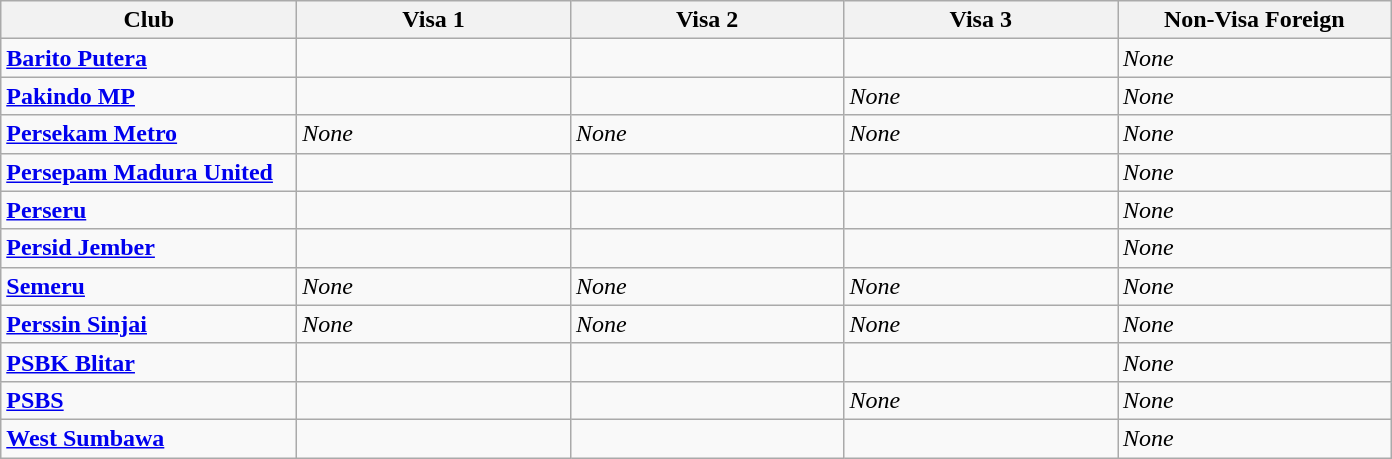<table class="wikitable" border="1">
<tr>
<th width="190">Club</th>
<th width="175">Visa 1</th>
<th width="175">Visa 2</th>
<th width="175">Visa 3</th>
<th width="175">Non-Visa Foreign</th>
</tr>
<tr style="vertical-align:top;">
<td><strong><a href='#'>Barito Putera</a></strong></td>
<td> </td>
<td> </td>
<td> </td>
<td><em>None</em></td>
</tr>
<tr style="vertical-align:top;">
<td><strong><a href='#'>Pakindo MP</a></strong></td>
<td> </td>
<td> </td>
<td><em>None</em></td>
<td><em>None</em></td>
</tr>
<tr style="vertical-align:top;">
<td><strong><a href='#'>Persekam Metro</a></strong></td>
<td><em>None</em></td>
<td><em>None</em></td>
<td><em>None</em></td>
<td><em>None</em></td>
</tr>
<tr style="vertical-align:top;">
<td><strong><a href='#'>Persepam Madura United</a></strong></td>
<td> </td>
<td> </td>
<td> </td>
<td><em>None</em></td>
</tr>
<tr style="vertical-align:top;">
<td><strong><a href='#'>Perseru</a></strong></td>
<td> </td>
<td> </td>
<td> </td>
<td><em>None</em></td>
</tr>
<tr style="vertical-align:top;">
<td><strong><a href='#'>Persid Jember</a></strong></td>
<td> </td>
<td> </td>
<td> </td>
<td><em>None</em></td>
</tr>
<tr style="vertical-align:top;">
<td><strong><a href='#'>Semeru</a></strong></td>
<td><em>None</em></td>
<td><em>None</em></td>
<td><em>None</em></td>
<td><em>None</em></td>
</tr>
<tr style="vertical-align:top;">
<td><strong><a href='#'>Perssin Sinjai</a></strong></td>
<td><em>None</em></td>
<td><em>None</em></td>
<td><em>None</em></td>
<td><em>None</em></td>
</tr>
<tr style="vertical-align:top;">
<td><strong><a href='#'>PSBK Blitar</a></strong></td>
<td> </td>
<td> </td>
<td> </td>
<td><em>None</em></td>
</tr>
<tr style="vertical-align:top;">
<td><strong><a href='#'>PSBS</a></strong></td>
<td> </td>
<td> </td>
<td><em>None</em></td>
<td><em>None</em></td>
</tr>
<tr style="vertical-align:top;">
<td><strong><a href='#'>West Sumbawa</a></strong></td>
<td> </td>
<td> </td>
<td> </td>
<td><em>None</em></td>
</tr>
</table>
